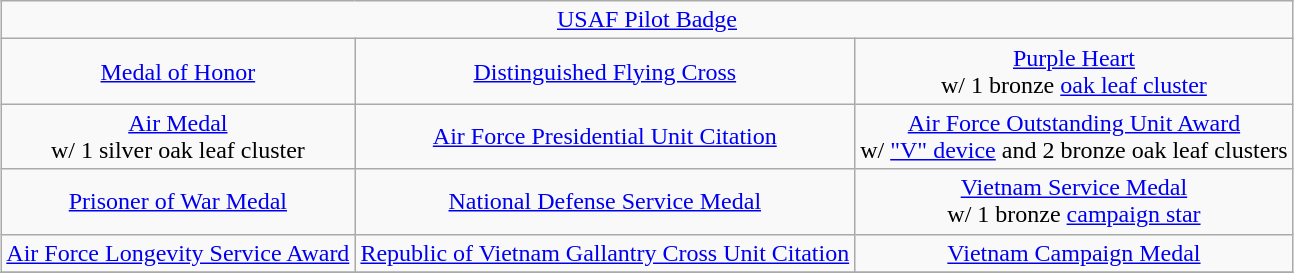<table class="wikitable" style="margin:1em auto; text-align:center;">
<tr>
<td colspan="15"><a href='#'>USAF Pilot Badge</a></td>
</tr>
<tr>
<td><a href='#'>Medal of Honor</a></td>
<td><a href='#'>Distinguished Flying Cross</a></td>
<td><a href='#'>Purple Heart</a><br>w/ 1 bronze <a href='#'>oak leaf cluster</a></td>
</tr>
<tr>
<td><a href='#'>Air Medal</a><br>w/ 1 silver oak leaf cluster</td>
<td><a href='#'>Air Force Presidential Unit Citation</a></td>
<td><a href='#'>Air Force Outstanding Unit Award</a><br>w/ <a href='#'>"V" device</a> and 2 bronze oak leaf clusters</td>
</tr>
<tr>
<td><a href='#'>Prisoner of War Medal</a></td>
<td><a href='#'>National Defense Service Medal</a></td>
<td><a href='#'>Vietnam Service Medal</a><br>w/ 1 bronze <a href='#'>campaign star</a></td>
</tr>
<tr>
<td><a href='#'>Air Force Longevity Service Award</a></td>
<td><a href='#'>Republic of Vietnam Gallantry Cross Unit Citation</a></td>
<td><a href='#'>Vietnam Campaign Medal</a></td>
</tr>
<tr>
</tr>
</table>
